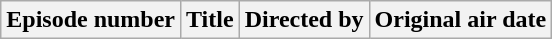<table class ="wikitable">
<tr>
<th>Episode number</th>
<th>Title</th>
<th>Directed by</th>
<th>Original air date<br>






</th>
</tr>
</table>
